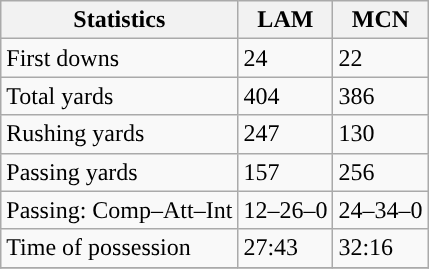<table class="wikitable" style="float: left;">
<tr>
<th>Statistics</th>
<th>LAM</th>
<th>MCN</th>
</tr>
<tr>
<td>First downs</td>
<td>24</td>
<td>22</td>
</tr>
<tr>
<td>Total yards</td>
<td>404</td>
<td>386</td>
</tr>
<tr>
<td>Rushing yards</td>
<td>247</td>
<td>130</td>
</tr>
<tr>
<td>Passing yards</td>
<td>157</td>
<td>256</td>
</tr>
<tr>
<td>Passing: Comp–Att–Int</td>
<td>12–26–0</td>
<td>24–34–0</td>
</tr>
<tr>
<td>Time of possession</td>
<td>27:43</td>
<td>32:16</td>
</tr>
<tr>
</tr>
</table>
